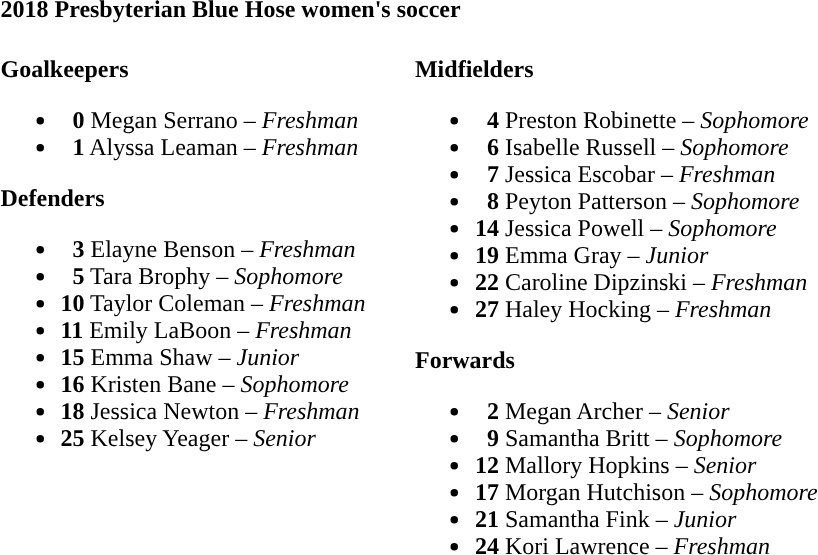<table class="toccolours" style="text-align: left;">
<tr>
<td colspan=11><strong>2018  Presbyterian Blue Hose women's soccer</strong></td>
</tr>
<tr>
<td valign="top"><br><strong>Goalkeepers</strong><ul><li>  <strong>0</strong> Megan Serrano – <em>Freshman</em></li><li>  <strong>1</strong> Alyssa Leaman – <em>Freshman</em></li></ul><strong>Defenders</strong><ul><li>  <strong>3</strong> Elayne Benson – <em>Freshman</em></li><li>  <strong>5</strong> Tara Brophy – <em>Sophomore</em></li><li><strong>10</strong> Taylor Coleman – <em>Freshman</em></li><li><strong>11</strong> Emily LaBoon – <em>Freshman</em></li><li><strong>15</strong> Emma Shaw – <em>Junior</em></li><li><strong>16</strong> Kristen Bane – <em>Sophomore</em></li><li><strong>18</strong> Jessica Newton – <em>Freshman</em></li><li><strong>25</strong> Kelsey Yeager – <em>Senior</em></li></ul></td>
<td width="25"> </td>
<td valign="top"><br><strong>Midfielders</strong><ul><li>  <strong>4</strong> Preston Robinette – <em>Sophomore</em></li><li>  <strong>6</strong> Isabelle Russell – <em>Sophomore</em></li><li>  <strong>7</strong> Jessica Escobar – <em>Freshman</em></li><li>  <strong>8</strong> Peyton Patterson – <em>Sophomore</em></li><li><strong>14</strong> Jessica Powell – <em>Sophomore</em></li><li><strong>19</strong> Emma Gray – <em>Junior</em></li><li><strong>22</strong> Caroline Dipzinski – <em>Freshman</em></li><li><strong>27</strong> Haley Hocking – <em>Freshman</em></li></ul><strong>Forwards</strong><ul><li>  <strong>2</strong> Megan Archer – <em>Senior</em></li><li>  <strong>9</strong> Samantha Britt – <em>Sophomore</em></li><li><strong>12</strong> Mallory Hopkins – <em>Senior</em></li><li><strong>17</strong> Morgan Hutchison – <em>Sophomore</em></li><li><strong>21</strong> Samantha Fink – <em>Junior</em></li><li><strong>24</strong> Kori Lawrence – <em>Freshman</em></li></ul></td>
</tr>
</table>
